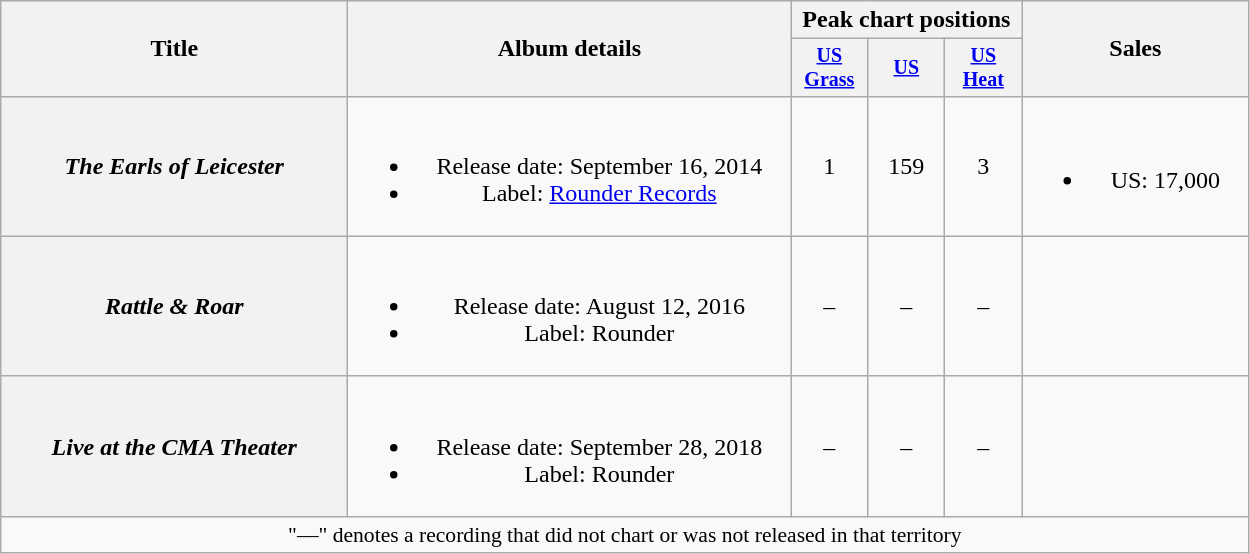<table class="wikitable plainrowheaders" style="text-align:center;">
<tr>
<th rowspan="2" style="width:14em;">Title</th>
<th rowspan="2" style="width:18em;">Album details</th>
<th colspan="3">Peak chart positions</th>
<th rowspan="2" style="width:9em;">Sales</th>
</tr>
<tr style="font-size:smaller;">
<th width="45"><a href='#'>US Grass</a><br></th>
<th width="45"><a href='#'>US</a><br></th>
<th width="45"><a href='#'>US<br>Heat</a><br></th>
</tr>
<tr>
<th scope="row"><em>The Earls of Leicester</em></th>
<td><br><ul><li>Release date: September 16, 2014</li><li>Label: <a href='#'>Rounder Records</a></li></ul></td>
<td>1</td>
<td>159</td>
<td>3</td>
<td><br><ul><li>US: 17,000</li></ul></td>
</tr>
<tr>
<th scope="row"><em>Rattle & Roar</em></th>
<td><br><ul><li>Release date: August 12, 2016</li><li>Label: Rounder</li></ul></td>
<td>–</td>
<td>–</td>
<td>–</td>
<td></td>
</tr>
<tr>
<th scope="row"><em>Live at the CMA Theater</em></th>
<td><br><ul><li>Release date: September 28, 2018</li><li>Label: Rounder</li></ul></td>
<td>–</td>
<td>–</td>
<td>–</td>
<td></td>
</tr>
<tr>
<td colspan="14" style="font-size:90%">"—" denotes a recording that did not chart or was not released in that territory</td>
</tr>
</table>
